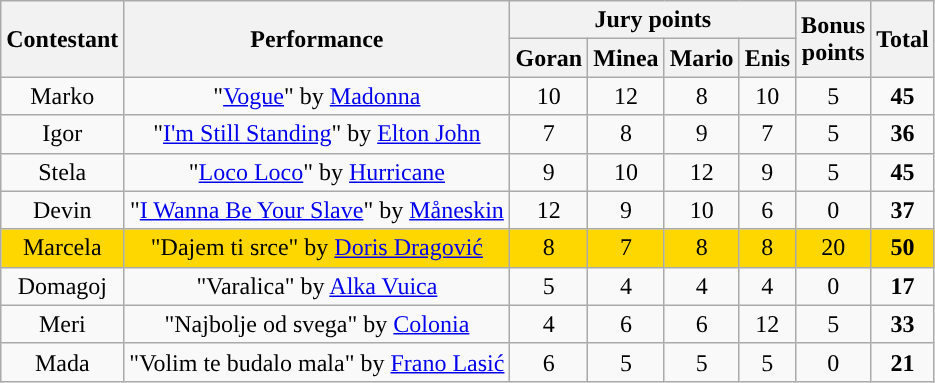<table class="wikitable sortable" style="text-align: center;">
<tr>
<th rowspan="2">Contestant</th>
<th rowspan="2">Performance</th>
<th colspan="4">Jury points</th>
<th rowspan="2">Bonus<br>points</th>
<th rowspan="2">Total</th>
</tr>
<tr>
<th>Goran</th>
<th>Minea</th>
<th>Mario</th>
<th>Enis</th>
</tr>
<tr>
<td>Marko</td>
<td>"<a href='#'>Vogue</a>" by <a href='#'>Madonna</a></td>
<td>10</td>
<td>12</td>
<td>8</td>
<td>10</td>
<td>5</td>
<td><strong>45</strong></td>
</tr>
<tr>
<td>Igor</td>
<td>"<a href='#'>I'm Still Standing</a>" by <a href='#'>Elton John</a></td>
<td>7</td>
<td>8</td>
<td>9</td>
<td>7</td>
<td>5</td>
<td><strong>36</strong></td>
</tr>
<tr>
<td>Stela</td>
<td>"<a href='#'>Loco Loco</a>" by <a href='#'>Hurricane</a></td>
<td>9</td>
<td>10</td>
<td>12</td>
<td>9</td>
<td>5</td>
<td><strong>45</strong></td>
</tr>
<tr>
<td>Devin</td>
<td>"<a href='#'>I Wanna Be Your Slave</a>" by <a href='#'>Måneskin</a></td>
<td>12</td>
<td>9</td>
<td>10</td>
<td>6</td>
<td>0</td>
<td><strong>37</strong></td>
</tr>
<tr style="background-color:gold;">
<td>Marcela</td>
<td>"Dajem ti srce" by <a href='#'>Doris Dragović</a></td>
<td>8</td>
<td>7</td>
<td>8</td>
<td>8</td>
<td>20</td>
<td><strong>50</strong></td>
</tr>
<tr>
<td>Domagoj</td>
<td>"Varalica" by <a href='#'>Alka Vuica</a></td>
<td>5</td>
<td>4</td>
<td>4</td>
<td>4</td>
<td>0</td>
<td><strong>17</strong></td>
</tr>
<tr>
<td>Meri</td>
<td>"Najbolje od svega" by <a href='#'>Colonia</a></td>
<td>4</td>
<td>6</td>
<td>6</td>
<td>12</td>
<td>5</td>
<td><strong>33</strong></td>
</tr>
<tr>
<td>Mada</td>
<td>"Volim te budalo mala" by <a href='#'>Frano Lasić</a></td>
<td>6</td>
<td>5</td>
<td>5</td>
<td>5</td>
<td>0</td>
<td><strong>21</strong></td>
</tr>
</table>
